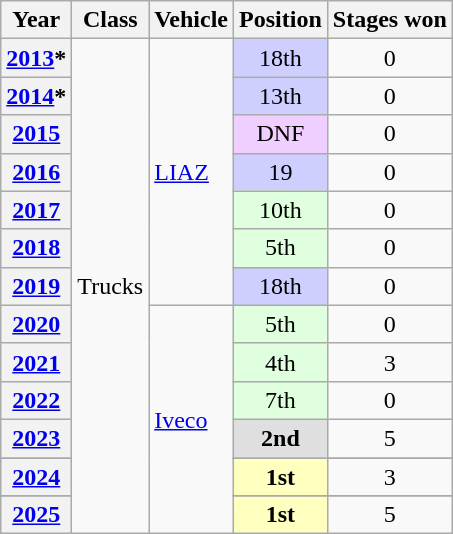<table class="wikitable">
<tr>
<th>Year</th>
<th>Class</th>
<th>Vehicle</th>
<th>Position</th>
<th>Stages won</th>
</tr>
<tr>
<th><a href='#'>2013</a>*</th>
<td rowspan="15">Trucks</td>
<td rowspan="7"> <a href='#'>LIAZ</a></td>
<td align="center" style="background:#CFCFFF;">18th</td>
<td align="center">0</td>
</tr>
<tr>
<th><a href='#'>2014</a>*</th>
<td align="center" style="background:#CFCFFF;">13th</td>
<td align="center">0</td>
</tr>
<tr>
<th><a href='#'>2015</a></th>
<td align="center" style="background:#EFCFFF;">DNF</td>
<td align="center">0</td>
</tr>
<tr>
<th><a href='#'>2016</a></th>
<td align="center" style="background:#CFCFFF;">19</td>
<td align="center">0</td>
</tr>
<tr>
<th><a href='#'>2017</a></th>
<td align="center" style="background:#DFFFDF;">10th</td>
<td align="center">0</td>
</tr>
<tr>
<th><a href='#'>2018</a></th>
<td align="center" style="background:#DFFFDF;">5th</td>
<td align="center">0</td>
</tr>
<tr>
<th><a href='#'>2019</a></th>
<td align="center" style="background:#CFCFFF;">18th</td>
<td align="center">0</td>
</tr>
<tr>
<th><a href='#'>2020</a></th>
<td rowspan="8"> <a href='#'>Iveco</a></td>
<td align="center" style="background:#DFFFDF;">5th</td>
<td align="center">0</td>
</tr>
<tr>
<th><a href='#'>2021</a></th>
<td align="center" style="background:#DFFFDF;">4th</td>
<td align="center">3</td>
</tr>
<tr>
<th><a href='#'>2022</a></th>
<td align="center" style="background:#DFFFDF;">7th</td>
<td align="center">0</td>
</tr>
<tr>
<th><a href='#'>2023</a></th>
<td align="center" style="background:#DFDFDF;"><strong>2nd</strong></td>
<td align="center">5</td>
</tr>
<tr>
</tr>
<tr>
<th><a href='#'>2024</a></th>
<td align="center" style="background:#FFFFBF;"><strong>1st</strong></td>
<td align="center">3</td>
</tr>
<tr>
</tr>
<tr>
<th><a href='#'>2025</a></th>
<td align="center" style="background:#FFFFBF;"><strong>1st</strong></td>
<td align="center">5</td>
</tr>
</table>
